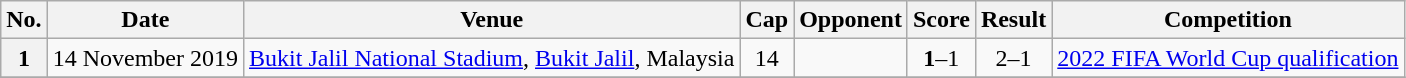<table class="wikitable sortable plainrowheaders">
<tr>
<th scope=col>No.</th>
<th scope=col data-sort-type=date>Date</th>
<th scope=col>Venue</th>
<th scope=col>Cap</th>
<th scope=col>Opponent</th>
<th scope=col>Score</th>
<th scope=col>Result</th>
<th scope=col>Competition</th>
</tr>
<tr>
<th scope=row>1</th>
<td>14 November 2019</td>
<td><a href='#'>Bukit Jalil National Stadium</a>, <a href='#'>Bukit Jalil</a>, Malaysia</td>
<td align=center>14</td>
<td></td>
<td align=center><strong>1</strong>–1</td>
<td align=center>2–1</td>
<td><a href='#'>2022 FIFA World Cup qualification</a></td>
</tr>
<tr>
</tr>
</table>
